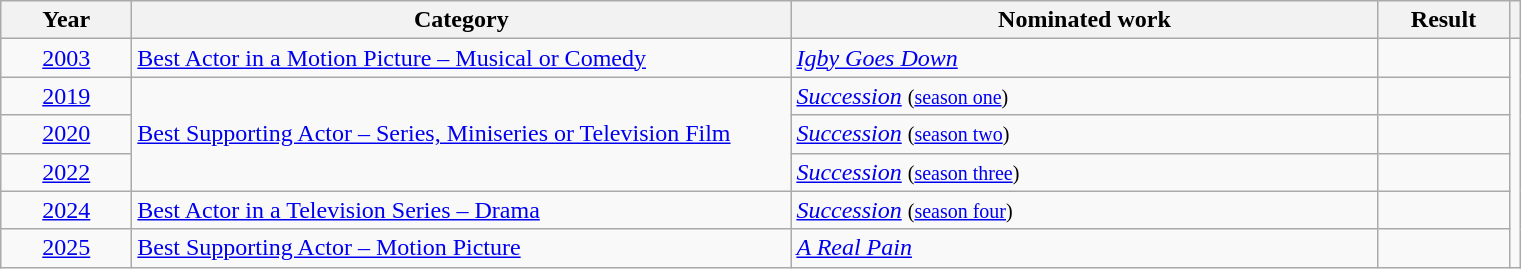<table class=wikitable>
<tr>
<th scope="col" style="width:5em;">Year</th>
<th scope="col" style="width:27em;">Category</th>
<th scope="col" style="width:24em;">Nominated work</th>
<th scope="col" style="width:5em;">Result</th>
<th></th>
</tr>
<tr>
<td style="text-align:center;"><a href='#'>2003</a></td>
<td><a href='#'>Best Actor in a Motion Picture – Musical or Comedy</a></td>
<td><em><a href='#'>Igby Goes Down</a></em></td>
<td></td>
<td align="center" rowspan="6"></td>
</tr>
<tr>
<td align="center"><a href='#'>2019</a></td>
<td rowspan="3"><a href='#'>Best Supporting Actor – Series, Miniseries or Television Film</a></td>
<td><em><a href='#'>Succession</a></em> <small>(<a href='#'>season one</a>)</small></td>
<td></td>
</tr>
<tr>
<td align="center"><a href='#'>2020</a></td>
<td><em><a href='#'>Succession</a></em> <small>(<a href='#'>season two</a>)</small></td>
<td></td>
</tr>
<tr>
<td align="center"><a href='#'>2022</a></td>
<td><em><a href='#'>Succession</a></em> <small>(<a href='#'>season three</a>)</small></td>
<td></td>
</tr>
<tr>
<td align="center"><a href='#'>2024</a></td>
<td><a href='#'>Best Actor in a Television Series – Drama</a></td>
<td><em><a href='#'>Succession</a></em> <small>(<a href='#'>season four</a>)</small></td>
<td></td>
</tr>
<tr>
<td align="center"><a href='#'>2025</a></td>
<td><a href='#'>Best Supporting Actor – Motion Picture</a></td>
<td><em><a href='#'>A Real Pain</a></em></td>
<td></td>
</tr>
</table>
